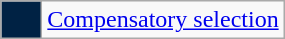<table class=wikitable>
<tr>
<td style="background:#024; width:20px; em;"></td>
<td><a href='#'>Compensatory selection</a></td>
</tr>
</table>
